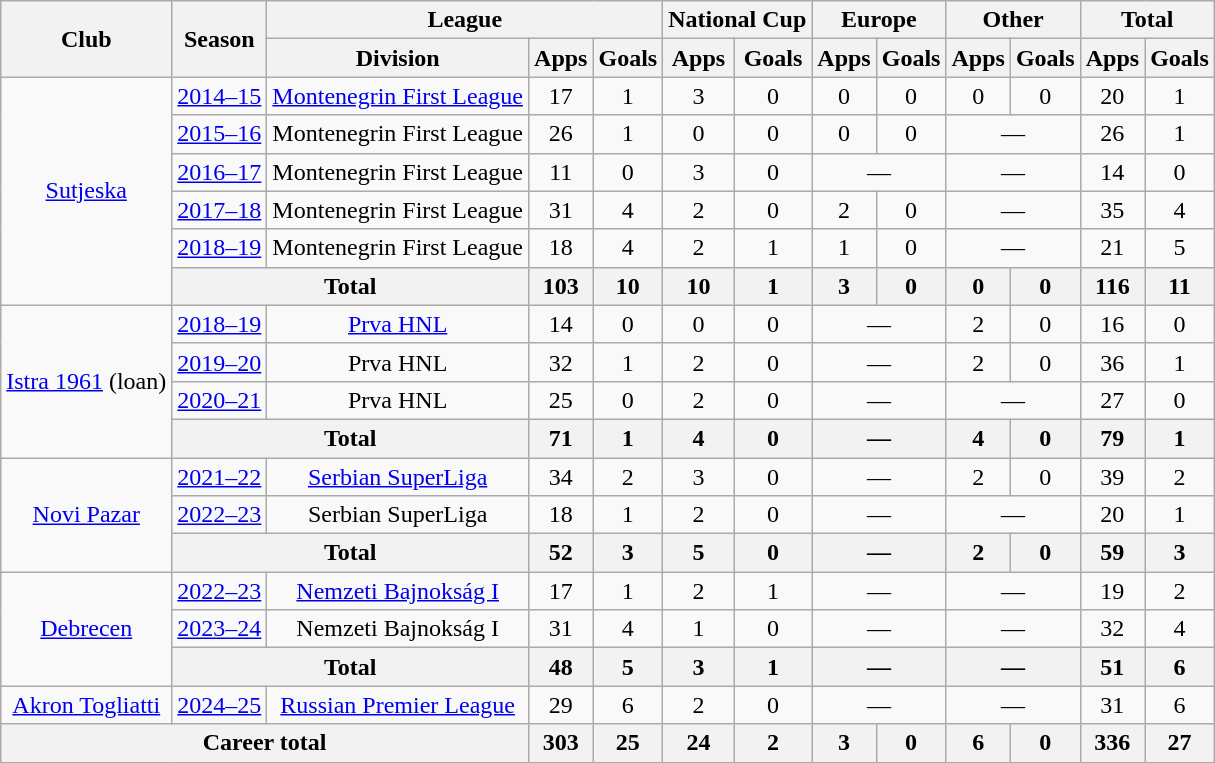<table class="wikitable" style="text-align: center;">
<tr>
<th rowspan="2">Club</th>
<th rowspan="2">Season</th>
<th colspan="3">League</th>
<th colspan="2">National Cup</th>
<th colspan="2">Europe</th>
<th colspan="2">Other</th>
<th colspan="2">Total</th>
</tr>
<tr>
<th>Division</th>
<th>Apps</th>
<th>Goals</th>
<th>Apps</th>
<th>Goals</th>
<th>Apps</th>
<th>Goals</th>
<th>Apps</th>
<th>Goals</th>
<th>Apps</th>
<th>Goals</th>
</tr>
<tr>
<td rowspan="6"><a href='#'>Sutjeska</a></td>
<td><a href='#'>2014–15</a></td>
<td><a href='#'>Montenegrin First League</a></td>
<td>17</td>
<td>1</td>
<td>3</td>
<td>0</td>
<td>0</td>
<td>0</td>
<td>0</td>
<td>0</td>
<td>20</td>
<td>1</td>
</tr>
<tr>
<td><a href='#'>2015–16</a></td>
<td>Montenegrin First League</td>
<td>26</td>
<td>1</td>
<td>0</td>
<td>0</td>
<td>0</td>
<td>0</td>
<td colspan="2">—</td>
<td>26</td>
<td>1</td>
</tr>
<tr>
<td><a href='#'>2016–17</a></td>
<td>Montenegrin First League</td>
<td>11</td>
<td>0</td>
<td>3</td>
<td>0</td>
<td colspan="2">—</td>
<td colspan="2">—</td>
<td>14</td>
<td>0</td>
</tr>
<tr>
<td><a href='#'>2017–18</a></td>
<td>Montenegrin First League</td>
<td>31</td>
<td>4</td>
<td>2</td>
<td>0</td>
<td>2</td>
<td>0</td>
<td colspan="2">—</td>
<td>35</td>
<td>4</td>
</tr>
<tr>
<td><a href='#'>2018–19</a></td>
<td>Montenegrin First League</td>
<td>18</td>
<td>4</td>
<td>2</td>
<td>1</td>
<td>1</td>
<td>0</td>
<td colspan="2">—</td>
<td>21</td>
<td>5</td>
</tr>
<tr>
<th colspan="2">Total</th>
<th>103</th>
<th>10</th>
<th>10</th>
<th>1</th>
<th>3</th>
<th>0</th>
<th>0</th>
<th>0</th>
<th>116</th>
<th>11</th>
</tr>
<tr>
<td rowspan="4"><a href='#'>Istra 1961</a> (loan)</td>
<td><a href='#'>2018–19</a></td>
<td><a href='#'>Prva HNL</a></td>
<td>14</td>
<td>0</td>
<td>0</td>
<td>0</td>
<td colspan="2">—</td>
<td>2</td>
<td>0</td>
<td>16</td>
<td>0</td>
</tr>
<tr>
<td><a href='#'>2019–20</a></td>
<td>Prva HNL</td>
<td>32</td>
<td>1</td>
<td>2</td>
<td>0</td>
<td colspan="2">—</td>
<td>2</td>
<td>0</td>
<td>36</td>
<td>1</td>
</tr>
<tr>
<td><a href='#'>2020–21</a></td>
<td>Prva HNL</td>
<td>25</td>
<td>0</td>
<td>2</td>
<td>0</td>
<td colspan="2">—</td>
<td colspan="2">—</td>
<td>27</td>
<td>0</td>
</tr>
<tr>
<th colspan="2">Total</th>
<th>71</th>
<th>1</th>
<th>4</th>
<th>0</th>
<th colspan="2">—</th>
<th>4</th>
<th>0</th>
<th>79</th>
<th>1</th>
</tr>
<tr>
<td rowspan="3"><a href='#'>Novi Pazar</a></td>
<td><a href='#'>2021–22</a></td>
<td><a href='#'>Serbian SuperLiga</a></td>
<td>34</td>
<td>2</td>
<td>3</td>
<td>0</td>
<td colspan="2">—</td>
<td>2</td>
<td>0</td>
<td>39</td>
<td>2</td>
</tr>
<tr>
<td><a href='#'>2022–23</a></td>
<td>Serbian SuperLiga</td>
<td>18</td>
<td>1</td>
<td>2</td>
<td>0</td>
<td colspan="2">—</td>
<td colspan="2">—</td>
<td>20</td>
<td>1</td>
</tr>
<tr>
<th colspan="2">Total</th>
<th>52</th>
<th>3</th>
<th>5</th>
<th>0</th>
<th colspan="2">—</th>
<th>2</th>
<th>0</th>
<th>59</th>
<th>3</th>
</tr>
<tr>
<td rowspan="3"><a href='#'>Debrecen</a></td>
<td><a href='#'>2022–23</a></td>
<td><a href='#'>Nemzeti Bajnokság I</a></td>
<td>17</td>
<td>1</td>
<td>2</td>
<td>1</td>
<td colspan="2">—</td>
<td colspan="2">—</td>
<td>19</td>
<td>2</td>
</tr>
<tr>
<td><a href='#'>2023–24</a></td>
<td>Nemzeti Bajnokság I</td>
<td>31</td>
<td>4</td>
<td>1</td>
<td>0</td>
<td colspan="2">—</td>
<td colspan="2">—</td>
<td>32</td>
<td>4</td>
</tr>
<tr>
<th colspan="2">Total</th>
<th>48</th>
<th>5</th>
<th>3</th>
<th>1</th>
<th colspan="2">—</th>
<th colspan="2">—</th>
<th>51</th>
<th>6</th>
</tr>
<tr>
<td><a href='#'>Akron Togliatti</a></td>
<td><a href='#'>2024–25</a></td>
<td><a href='#'>Russian Premier League</a></td>
<td>29</td>
<td>6</td>
<td>2</td>
<td>0</td>
<td colspan="2">—</td>
<td colspan="2">—</td>
<td>31</td>
<td>6</td>
</tr>
<tr>
<th colspan="3">Career total</th>
<th>303</th>
<th>25</th>
<th>24</th>
<th>2</th>
<th>3</th>
<th>0</th>
<th>6</th>
<th>0</th>
<th>336</th>
<th>27</th>
</tr>
</table>
